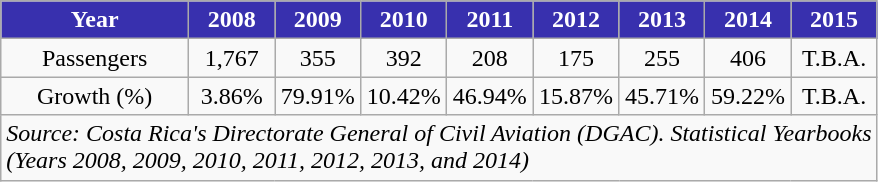<table class="sortable wikitable toccolours" style="text-align:center">
<tr>
<th style="background:#3830AE;color:white">Year</th>
<th style="background:#3830AE;color:white; width:50px">2008</th>
<th style="background:#3830AE;color:white; width:50px">2009</th>
<th style="background:#3830AE;color:white; width:50px">2010</th>
<th style="background:#3830AE;color:white; width:50px">2011</th>
<th style="background:#3830AE;color:white; width:50px">2012</th>
<th style="background:#3830AE;color:white; width:50px">2013</th>
<th style="background:#3830AE;color:white; width:50px">2014</th>
<th style="background:#3830AE;color:white; width:50px">2015</th>
</tr>
<tr>
<td>Passengers</td>
<td>1,767</td>
<td>355</td>
<td>392</td>
<td>208</td>
<td>175</td>
<td>255</td>
<td>406</td>
<td>T.B.A.</td>
</tr>
<tr>
<td>Growth (%)</td>
<td> 3.86%</td>
<td> 79.91%</td>
<td> 10.42%</td>
<td> 46.94%</td>
<td> 15.87%</td>
<td> 45.71%</td>
<td> 59.22%</td>
<td>T.B.A.</td>
</tr>
<tr>
<td colspan="9" style="text-align:left;"><em>Source: Costa Rica's Directorate General of Civil Aviation (DGAC). Statistical Yearbooks<br>(Years 2008, 2009, 2010, 2011, 2012, 2013, and 2014)</em></td>
</tr>
</table>
